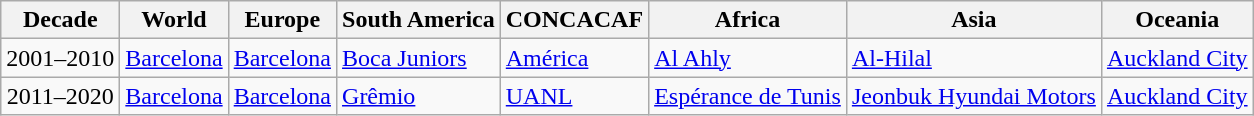<table class="wikitable">
<tr>
<th>Decade</th>
<th>World</th>
<th>Europe</th>
<th>South America</th>
<th>CONCACAF</th>
<th>Africa</th>
<th>Asia</th>
<th>Oceania</th>
</tr>
<tr>
<td align="center">2001–2010</td>
<td> <a href='#'>Barcelona</a></td>
<td> <a href='#'>Barcelona</a></td>
<td> <a href='#'>Boca Juniors</a></td>
<td> <a href='#'>América</a></td>
<td> <a href='#'>Al Ahly</a></td>
<td> <a href='#'>Al-Hilal</a></td>
<td> <a href='#'>Auckland City</a></td>
</tr>
<tr>
<td align="center">2011–2020</td>
<td> <a href='#'>Barcelona</a></td>
<td> <a href='#'>Barcelona</a></td>
<td> <a href='#'>Grêmio</a></td>
<td> <a href='#'>UANL</a></td>
<td> <a href='#'>Espérance de Tunis</a></td>
<td> <a href='#'>Jeonbuk Hyundai Motors</a></td>
<td> <a href='#'>Auckland City</a></td>
</tr>
</table>
